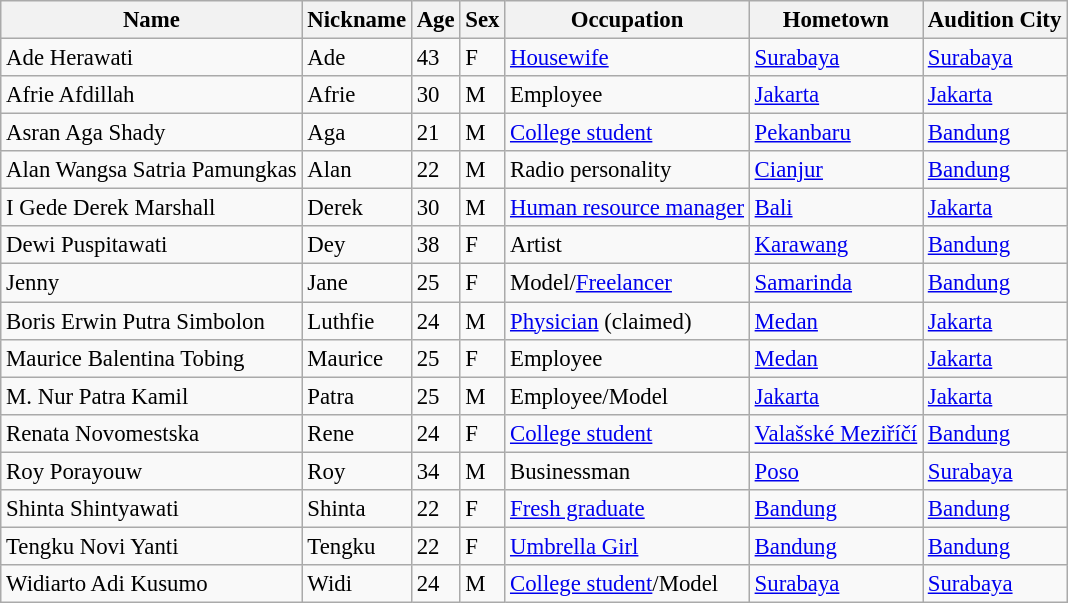<table class="wikitable" style="font-size: 95%;">
<tr>
<th>Name</th>
<th>Nickname</th>
<th>Age</th>
<th>Sex</th>
<th>Occupation</th>
<th>Hometown</th>
<th>Audition City</th>
</tr>
<tr>
<td>Ade Herawati</td>
<td>Ade</td>
<td>43</td>
<td>F</td>
<td><a href='#'>Housewife</a></td>
<td><a href='#'>Surabaya</a></td>
<td><a href='#'>Surabaya</a></td>
</tr>
<tr>
<td>Afrie Afdillah</td>
<td>Afrie</td>
<td>30</td>
<td>M</td>
<td>Employee</td>
<td><a href='#'>Jakarta</a></td>
<td><a href='#'>Jakarta</a></td>
</tr>
<tr>
<td>Asran Aga Shady</td>
<td>Aga</td>
<td>21</td>
<td>M</td>
<td><a href='#'>College student</a></td>
<td><a href='#'>Pekanbaru</a></td>
<td><a href='#'>Bandung</a></td>
</tr>
<tr>
<td>Alan Wangsa Satria Pamungkas</td>
<td>Alan</td>
<td>22</td>
<td>M</td>
<td>Radio personality</td>
<td><a href='#'>Cianjur</a></td>
<td><a href='#'>Bandung</a></td>
</tr>
<tr>
<td>I Gede Derek Marshall</td>
<td>Derek</td>
<td>30</td>
<td>M</td>
<td><a href='#'>Human resource manager</a></td>
<td><a href='#'>Bali</a></td>
<td><a href='#'>Jakarta</a></td>
</tr>
<tr>
<td>Dewi Puspitawati</td>
<td>Dey</td>
<td>38</td>
<td>F</td>
<td>Artist</td>
<td><a href='#'>Karawang</a></td>
<td><a href='#'>Bandung</a></td>
</tr>
<tr>
<td>Jenny</td>
<td>Jane</td>
<td>25</td>
<td>F</td>
<td>Model/<a href='#'>Freelancer</a></td>
<td><a href='#'>Samarinda</a></td>
<td><a href='#'>Bandung</a></td>
</tr>
<tr>
<td>Boris Erwin Putra Simbolon</td>
<td>Luthfie</td>
<td>24</td>
<td>M</td>
<td><a href='#'>Physician</a> (claimed)</td>
<td><a href='#'>Medan</a></td>
<td><a href='#'>Jakarta</a></td>
</tr>
<tr>
<td>Maurice Balentina Tobing</td>
<td>Maurice</td>
<td>25</td>
<td>F</td>
<td>Employee</td>
<td><a href='#'>Medan</a></td>
<td><a href='#'>Jakarta</a></td>
</tr>
<tr>
<td>M. Nur Patra Kamil</td>
<td>Patra</td>
<td>25</td>
<td>M</td>
<td>Employee/Model</td>
<td><a href='#'>Jakarta</a></td>
<td><a href='#'>Jakarta</a></td>
</tr>
<tr>
<td>Renata Novomestska</td>
<td>Rene</td>
<td>24</td>
<td>F</td>
<td><a href='#'>College student</a></td>
<td><a href='#'>Valašské Meziříčí</a></td>
<td><a href='#'>Bandung</a></td>
</tr>
<tr>
<td>Roy Porayouw</td>
<td>Roy</td>
<td>34</td>
<td>M</td>
<td>Businessman</td>
<td><a href='#'>Poso</a></td>
<td><a href='#'>Surabaya</a></td>
</tr>
<tr>
<td>Shinta Shintyawati</td>
<td>Shinta</td>
<td>22</td>
<td>F</td>
<td><a href='#'>Fresh graduate</a></td>
<td><a href='#'>Bandung</a></td>
<td><a href='#'>Bandung</a></td>
</tr>
<tr>
<td>Tengku Novi Yanti</td>
<td>Tengku</td>
<td>22</td>
<td>F</td>
<td><a href='#'>Umbrella Girl</a></td>
<td><a href='#'>Bandung</a></td>
<td><a href='#'>Bandung</a></td>
</tr>
<tr>
<td>Widiarto Adi Kusumo</td>
<td>Widi</td>
<td>24</td>
<td>M</td>
<td><a href='#'>College student</a>/Model</td>
<td><a href='#'>Surabaya</a></td>
<td><a href='#'>Surabaya</a></td>
</tr>
</table>
